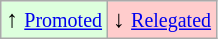<table class="wikitable" align="center">
<tr>
<td style="background:#ddffdd">↑ <small><a href='#'>Promoted</a></small></td>
<td style="background:#ffcccc">↓ <small><a href='#'>Relegated</a></small></td>
</tr>
</table>
